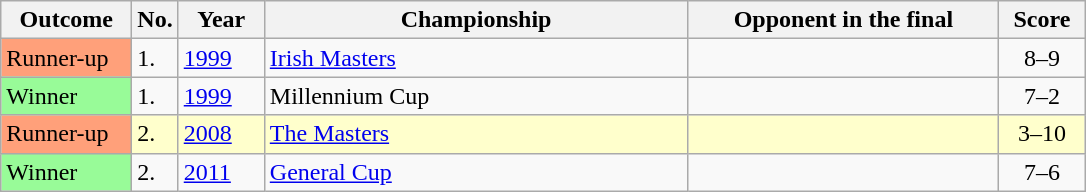<table class="sortable wikitable">
<tr>
<th width="80">Outcome</th>
<th width="20">No.</th>
<th width="50">Year</th>
<th width="275">Championship</th>
<th width="200">Opponent in the final</th>
<th width="50">Score</th>
</tr>
<tr>
<td style="background:#ffa07a;">Runner-up</td>
<td>1.</td>
<td><a href='#'>1999</a></td>
<td><a href='#'>Irish Masters</a></td>
<td> </td>
<td style="text-align:center;">8–9</td>
</tr>
<tr>
<td style="background:#98FB98">Winner</td>
<td>1.</td>
<td><a href='#'>1999</a></td>
<td>Millennium Cup</td>
<td> </td>
<td style="text-align:center;">7–2</td>
</tr>
<tr bgcolor="ffffcc">
<td style="background:#ffa07a;">Runner-up</td>
<td>2.</td>
<td><a href='#'>2008</a></td>
<td><a href='#'>The Masters</a></td>
<td> </td>
<td style="text-align:center;">3–10</td>
</tr>
<tr>
<td style="background:#98FB98">Winner</td>
<td>2.</td>
<td><a href='#'>2011</a></td>
<td><a href='#'>General Cup</a></td>
<td> </td>
<td style="text-align:center;">7–6</td>
</tr>
</table>
